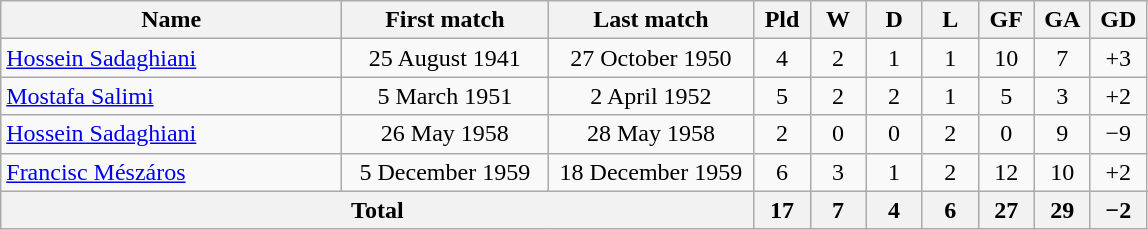<table class="wikitable" style="text-align: center;">
<tr>
<th width=220>Name</th>
<th width=130>First match</th>
<th width=130>Last match</th>
<th width=30>Pld</th>
<th width=30>W</th>
<th width=30>D</th>
<th width=30>L</th>
<th width=30>GF</th>
<th width=30>GA</th>
<th width=30>GD</th>
</tr>
<tr>
<td align="left"> <a href='#'>Hossein Sadaghiani</a></td>
<td>25 August 1941</td>
<td>27 October 1950</td>
<td>4</td>
<td>2</td>
<td>1</td>
<td>1</td>
<td>10</td>
<td>7</td>
<td>+3</td>
</tr>
<tr>
<td align="left"> <a href='#'>Mostafa Salimi</a></td>
<td>5 March 1951</td>
<td>2 April 1952</td>
<td>5</td>
<td>2</td>
<td>2</td>
<td>1</td>
<td>5</td>
<td>3</td>
<td>+2</td>
</tr>
<tr>
<td align="left"> <a href='#'>Hossein Sadaghiani</a></td>
<td>26 May 1958</td>
<td>28 May 1958</td>
<td>2</td>
<td>0</td>
<td>0</td>
<td>2</td>
<td>0</td>
<td>9</td>
<td>−9</td>
</tr>
<tr>
<td align="left"> <a href='#'>Francisc Mészáros</a></td>
<td>5 December 1959</td>
<td>18 December 1959</td>
<td>6</td>
<td>3</td>
<td>1</td>
<td>2</td>
<td>12</td>
<td>10</td>
<td>+2</td>
</tr>
<tr>
<th colspan=3>Total</th>
<th>17</th>
<th>7</th>
<th>4</th>
<th>6</th>
<th>27</th>
<th>29</th>
<th>−2</th>
</tr>
</table>
